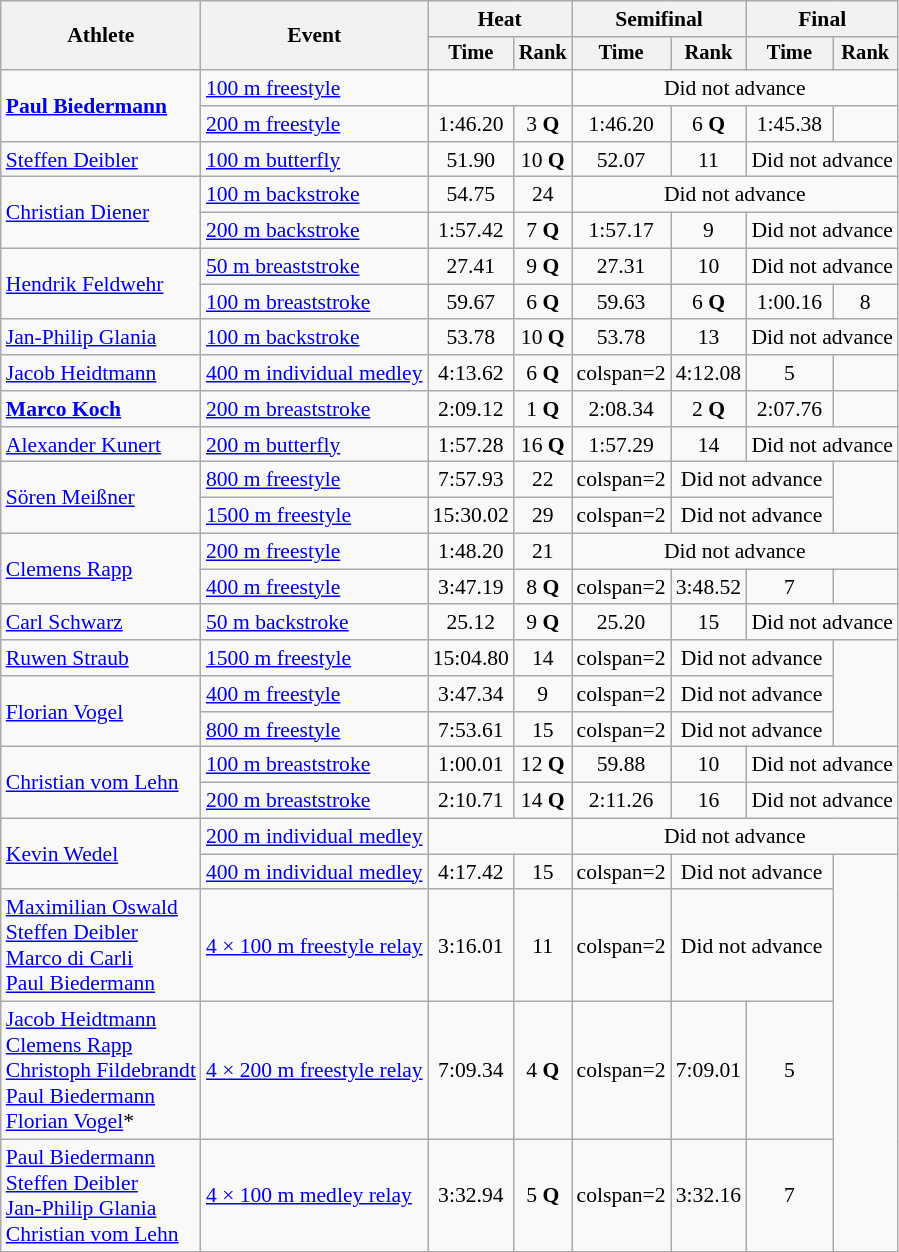<table class=wikitable style="font-size:90%">
<tr>
<th rowspan="2">Athlete</th>
<th rowspan="2">Event</th>
<th colspan="2">Heat</th>
<th colspan="2">Semifinal</th>
<th colspan="2">Final</th>
</tr>
<tr style="font-size:95%">
<th>Time</th>
<th>Rank</th>
<th>Time</th>
<th>Rank</th>
<th>Time</th>
<th>Rank</th>
</tr>
<tr align=center>
<td align=left rowspan=2><strong><a href='#'>Paul Biedermann</a></strong></td>
<td align=left><a href='#'>100 m freestyle</a></td>
<td colspan=2></td>
<td colspan=4>Did not advance</td>
</tr>
<tr align=center>
<td align=left><a href='#'>200 m freestyle</a></td>
<td>1:46.20</td>
<td>3 <strong>Q</strong></td>
<td>1:46.20</td>
<td>6 <strong>Q</strong></td>
<td>1:45.38</td>
<td></td>
</tr>
<tr align=center>
<td align=left><a href='#'>Steffen Deibler</a></td>
<td align=left><a href='#'>100 m butterfly</a></td>
<td>51.90</td>
<td>10 <strong>Q</strong></td>
<td>52.07</td>
<td>11</td>
<td colspan=2>Did not advance</td>
</tr>
<tr align=center>
<td align=left rowspan=2><a href='#'>Christian Diener</a></td>
<td align=left><a href='#'>100 m backstroke</a></td>
<td>54.75</td>
<td>24</td>
<td colspan=4>Did not advance</td>
</tr>
<tr align=center>
<td align=left><a href='#'>200 m backstroke</a></td>
<td>1:57.42</td>
<td>7 <strong>Q</strong></td>
<td>1:57.17</td>
<td>9</td>
<td colspan=2>Did not advance</td>
</tr>
<tr align=center>
<td align=left rowspan=2><a href='#'>Hendrik Feldwehr</a></td>
<td align=left><a href='#'>50 m breaststroke</a></td>
<td>27.41</td>
<td>9 <strong>Q</strong></td>
<td>27.31</td>
<td>10</td>
<td colspan=2>Did not advance</td>
</tr>
<tr align=center>
<td align=left><a href='#'>100 m breaststroke</a></td>
<td>59.67</td>
<td>6 <strong>Q</strong></td>
<td>59.63</td>
<td>6 <strong>Q</strong></td>
<td>1:00.16</td>
<td>8</td>
</tr>
<tr align=center>
<td align=left><a href='#'>Jan-Philip Glania</a></td>
<td align=left><a href='#'>100 m backstroke</a></td>
<td>53.78</td>
<td>10 <strong>Q</strong></td>
<td>53.78</td>
<td>13</td>
<td colspan=2>Did not advance</td>
</tr>
<tr align=center>
<td align=left><a href='#'>Jacob Heidtmann</a></td>
<td align=left><a href='#'>400 m individual medley</a></td>
<td>4:13.62</td>
<td>6 <strong>Q</strong></td>
<td>colspan=2 </td>
<td>4:12.08</td>
<td>5</td>
</tr>
<tr align=center>
<td align=left><strong><a href='#'>Marco Koch</a></strong></td>
<td align=left><a href='#'>200 m breaststroke</a></td>
<td>2:09.12</td>
<td>1 <strong>Q</strong></td>
<td>2:08.34</td>
<td>2 <strong>Q</strong></td>
<td>2:07.76</td>
<td></td>
</tr>
<tr align=center>
<td align=left><a href='#'>Alexander Kunert</a></td>
<td align=left><a href='#'>200 m butterfly</a></td>
<td>1:57.28</td>
<td>16 <strong>Q</strong></td>
<td>1:57.29</td>
<td>14</td>
<td colspan=2>Did not advance</td>
</tr>
<tr align=center>
<td align=left rowspan=2><a href='#'>Sören Meißner</a></td>
<td align=left><a href='#'>800 m freestyle</a></td>
<td>7:57.93</td>
<td>22</td>
<td>colspan=2 </td>
<td colspan=2>Did not advance</td>
</tr>
<tr align=center>
<td align=left><a href='#'>1500 m freestyle</a></td>
<td>15:30.02</td>
<td>29</td>
<td>colspan=2 </td>
<td colspan=2>Did not advance</td>
</tr>
<tr align=center>
<td align=left rowspan=2><a href='#'>Clemens Rapp</a></td>
<td align=left><a href='#'>200 m freestyle</a></td>
<td>1:48.20</td>
<td>21</td>
<td colspan=4>Did not advance</td>
</tr>
<tr align=center>
<td align=left><a href='#'>400 m freestyle</a></td>
<td>3:47.19</td>
<td>8 <strong>Q</strong></td>
<td>colspan=2 </td>
<td>3:48.52</td>
<td>7</td>
</tr>
<tr align=center>
<td align=left><a href='#'>Carl Schwarz</a></td>
<td align=left><a href='#'>50 m backstroke</a></td>
<td>25.12</td>
<td>9 <strong>Q</strong></td>
<td>25.20</td>
<td>15</td>
<td colspan=2>Did not advance</td>
</tr>
<tr align=center>
<td align=left><a href='#'>Ruwen Straub</a></td>
<td align=left><a href='#'>1500 m freestyle</a></td>
<td>15:04.80</td>
<td>14</td>
<td>colspan=2 </td>
<td colspan=2>Did not advance</td>
</tr>
<tr align=center>
<td align=left rowspan=2><a href='#'>Florian Vogel</a></td>
<td align=left><a href='#'>400 m freestyle</a></td>
<td>3:47.34</td>
<td>9</td>
<td>colspan=2 </td>
<td colspan=2>Did not advance</td>
</tr>
<tr align=center>
<td align=left><a href='#'>800 m freestyle</a></td>
<td>7:53.61</td>
<td>15</td>
<td>colspan=2 </td>
<td colspan=2>Did not advance</td>
</tr>
<tr align=center>
<td align=left rowspan=2><a href='#'>Christian vom Lehn</a></td>
<td align=left><a href='#'>100 m breaststroke</a></td>
<td>1:00.01</td>
<td>12 <strong>Q</strong></td>
<td>59.88</td>
<td>10</td>
<td colspan=2>Did not advance</td>
</tr>
<tr align=center>
<td align=left><a href='#'>200 m breaststroke</a></td>
<td>2:10.71</td>
<td>14 <strong>Q</strong></td>
<td>2:11.26</td>
<td>16</td>
<td colspan=2>Did not advance</td>
</tr>
<tr align=center>
<td align=left rowspan=2><a href='#'>Kevin Wedel</a></td>
<td align=left><a href='#'>200 m individual medley</a></td>
<td colspan=2></td>
<td colspan=4>Did not advance</td>
</tr>
<tr align=center>
<td align=left><a href='#'>400 m individual medley</a></td>
<td>4:17.42</td>
<td>15</td>
<td>colspan=2 </td>
<td colspan=2>Did not advance</td>
</tr>
<tr align=center>
<td align=left><a href='#'>Maximilian Oswald</a><br><a href='#'>Steffen Deibler</a><br><a href='#'>Marco di Carli</a><br><a href='#'>Paul Biedermann</a></td>
<td align=left><a href='#'>4 × 100 m freestyle relay</a></td>
<td>3:16.01</td>
<td>11</td>
<td>colspan=2 </td>
<td colspan=2>Did not advance</td>
</tr>
<tr align=center>
<td align=left><a href='#'>Jacob Heidtmann</a><br><a href='#'>Clemens Rapp</a><br><a href='#'>Christoph Fildebrandt</a><br><a href='#'>Paul Biedermann</a><br><a href='#'>Florian Vogel</a>*</td>
<td align=left><a href='#'>4 × 200 m freestyle relay</a></td>
<td>7:09.34</td>
<td>4 <strong>Q</strong></td>
<td>colspan=2 </td>
<td>7:09.01</td>
<td>5</td>
</tr>
<tr align=center>
<td align=left><a href='#'>Paul Biedermann</a><br><a href='#'>Steffen Deibler</a><br><a href='#'>Jan-Philip Glania</a><br><a href='#'>Christian vom Lehn</a></td>
<td align=left><a href='#'>4 × 100 m medley relay</a></td>
<td>3:32.94</td>
<td>5 <strong>Q</strong></td>
<td>colspan=2 </td>
<td>3:32.16</td>
<td>7</td>
</tr>
</table>
